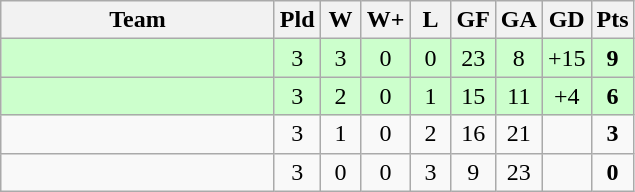<table class="wikitable" style="text-align: center;">
<tr>
<th width="175">Team</th>
<th width="20">Pld</th>
<th width="20">W</th>
<th width="20">W+</th>
<th width="20">L</th>
<th width="20">GF</th>
<th width="20">GA</th>
<th width="25">GD</th>
<th width="20">Pts</th>
</tr>
<tr align=center style="background:#ccffcc;">
<td style="text-align:left;"></td>
<td>3</td>
<td>3</td>
<td>0</td>
<td>0</td>
<td>23</td>
<td>8</td>
<td>+15</td>
<td><strong>9</strong></td>
</tr>
<tr align=center style="background:#ccffcc;">
<td style="text-align:left;"></td>
<td>3</td>
<td>2</td>
<td>0</td>
<td>1</td>
<td>15</td>
<td>11</td>
<td>+4</td>
<td><strong>6</strong></td>
</tr>
<tr>
<td style="text-align:left;"></td>
<td>3</td>
<td>1</td>
<td>0</td>
<td>2</td>
<td>16</td>
<td>21</td>
<td></td>
<td><strong>3</strong></td>
</tr>
<tr>
<td style="text-align:left;"></td>
<td>3</td>
<td>0</td>
<td>0</td>
<td>3</td>
<td>9</td>
<td>23</td>
<td></td>
<td><strong>0</strong></td>
</tr>
</table>
